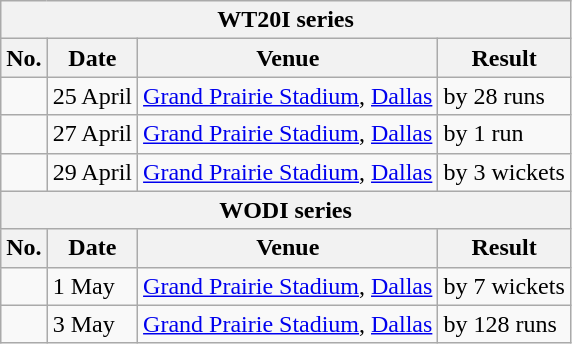<table class="wikitable">
<tr>
<th colspan="4">WT20I series</th>
</tr>
<tr>
<th>No.</th>
<th>Date</th>
<th>Venue</th>
<th>Result</th>
</tr>
<tr>
<td></td>
<td>25 April</td>
<td><a href='#'>Grand Prairie Stadium</a>, <a href='#'>Dallas</a></td>
<td> by 28 runs</td>
</tr>
<tr>
<td></td>
<td>27 April</td>
<td><a href='#'>Grand Prairie Stadium</a>, <a href='#'>Dallas</a></td>
<td> by 1 run</td>
</tr>
<tr>
<td></td>
<td>29 April</td>
<td><a href='#'>Grand Prairie Stadium</a>, <a href='#'>Dallas</a></td>
<td> by 3 wickets</td>
</tr>
<tr>
<th colspan="4">WODI series</th>
</tr>
<tr>
<th>No.</th>
<th>Date</th>
<th>Venue</th>
<th>Result</th>
</tr>
<tr>
<td></td>
<td>1 May</td>
<td><a href='#'>Grand Prairie Stadium</a>, <a href='#'>Dallas</a></td>
<td> by 7 wickets</td>
</tr>
<tr>
<td></td>
<td>3 May</td>
<td><a href='#'>Grand Prairie Stadium</a>, <a href='#'>Dallas</a></td>
<td> by 128 runs</td>
</tr>
</table>
